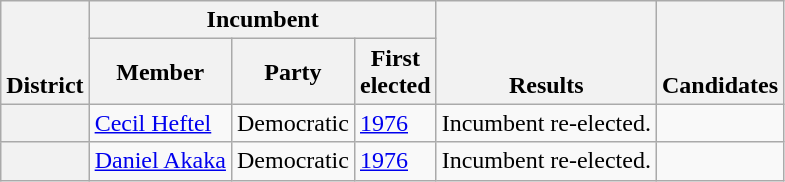<table class=wikitable>
<tr valign=bottom>
<th rowspan=2>District</th>
<th colspan=3>Incumbent</th>
<th rowspan=2>Results</th>
<th rowspan=2>Candidates</th>
</tr>
<tr>
<th>Member</th>
<th>Party</th>
<th>First<br>elected</th>
</tr>
<tr>
<th></th>
<td><a href='#'>Cecil Heftel</a></td>
<td>Democratic</td>
<td><a href='#'>1976</a></td>
<td>Incumbent re-elected.</td>
<td nowrap></td>
</tr>
<tr>
<th></th>
<td><a href='#'>Daniel Akaka</a></td>
<td>Democratic</td>
<td><a href='#'>1976</a></td>
<td>Incumbent re-elected.</td>
<td nowrap></td>
</tr>
</table>
